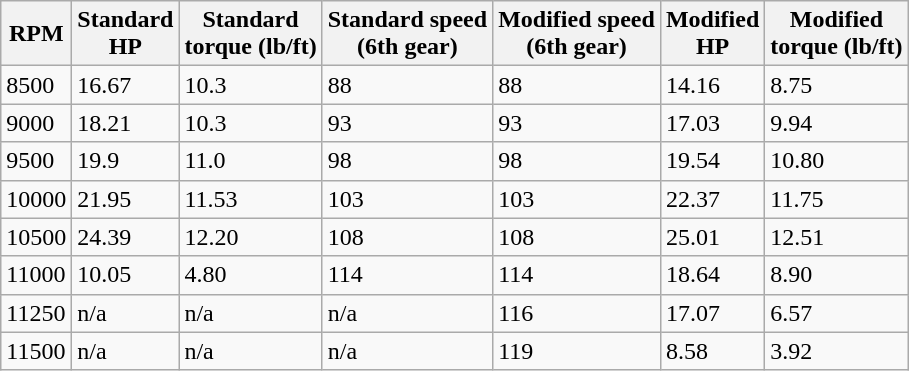<table class="wikitable" border="1">
<tr>
<th>RPM</th>
<th>Standard<br>HP</th>
<th>Standard<br>torque (lb/ft)</th>
<th>Standard speed<br>(6th gear)</th>
<th>Modified speed<br>(6th gear)</th>
<th>Modified<br>HP</th>
<th>Modified<br>torque (lb/ft)</th>
</tr>
<tr>
<td>8500</td>
<td>16.67</td>
<td>10.3</td>
<td>88</td>
<td>88</td>
<td>14.16</td>
<td>8.75</td>
</tr>
<tr>
<td>9000</td>
<td>18.21</td>
<td>10.3</td>
<td>93</td>
<td>93</td>
<td>17.03</td>
<td>9.94</td>
</tr>
<tr>
<td>9500</td>
<td>19.9</td>
<td>11.0</td>
<td>98</td>
<td>98</td>
<td>19.54</td>
<td>10.80</td>
</tr>
<tr>
<td>10000</td>
<td>21.95</td>
<td>11.53</td>
<td>103</td>
<td>103</td>
<td>22.37</td>
<td>11.75</td>
</tr>
<tr>
<td>10500</td>
<td>24.39</td>
<td>12.20</td>
<td>108</td>
<td>108</td>
<td>25.01</td>
<td>12.51</td>
</tr>
<tr>
<td>11000</td>
<td>10.05</td>
<td>4.80</td>
<td>114</td>
<td>114</td>
<td>18.64</td>
<td>8.90</td>
</tr>
<tr>
<td>11250</td>
<td>n/a</td>
<td>n/a</td>
<td>n/a</td>
<td>116</td>
<td>17.07</td>
<td>6.57</td>
</tr>
<tr>
<td>11500</td>
<td>n/a</td>
<td>n/a</td>
<td>n/a</td>
<td>119</td>
<td>8.58</td>
<td>3.92</td>
</tr>
</table>
